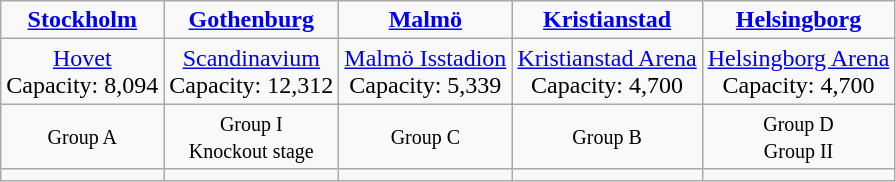<table class="wikitable" style="text-align:center;">
<tr>
<td><strong><a href='#'>Stockholm</a></strong></td>
<td><strong><a href='#'>Gothenburg</a></strong></td>
<td><strong><a href='#'>Malmö</a></strong></td>
<td><strong><a href='#'>Kristianstad</a></strong></td>
<td><strong><a href='#'>Helsingborg</a></strong></td>
</tr>
<tr>
<td><a href='#'>Hovet</a><br>Capacity: 8,094</td>
<td><a href='#'>Scandinavium</a><br>Capacity: 12,312</td>
<td><a href='#'>Malmö Isstadion</a><br>Capacity: 5,339</td>
<td><a href='#'>Kristianstad Arena</a><br>Capacity: 4,700</td>
<td><a href='#'>Helsingborg Arena</a><br>Capacity: 4,700</td>
</tr>
<tr>
<td><small>Group A</small></td>
<td><small>Group I<br>Knockout stage</small></td>
<td><small>Group C</small></td>
<td><small>Group B</small></td>
<td><small>Group D<br>Group II</small></td>
</tr>
<tr>
<td></td>
<td></td>
<td></td>
<td></td>
<td></td>
</tr>
</table>
